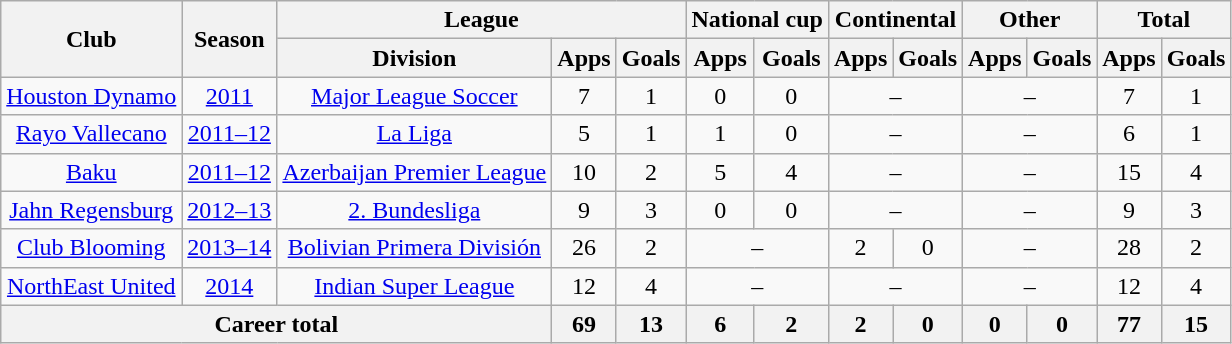<table class="wikitable" style="text-align: center">
<tr>
<th rowspan="2">Club</th>
<th rowspan="2">Season</th>
<th colspan="3">League</th>
<th colspan="2">National cup</th>
<th colspan="2">Continental</th>
<th colspan="2">Other</th>
<th colspan="2">Total</th>
</tr>
<tr>
<th>Division</th>
<th>Apps</th>
<th>Goals</th>
<th>Apps</th>
<th>Goals</th>
<th>Apps</th>
<th>Goals</th>
<th>Apps</th>
<th>Goals</th>
<th>Apps</th>
<th>Goals</th>
</tr>
<tr>
<td><a href='#'>Houston Dynamo</a></td>
<td><a href='#'>2011</a></td>
<td><a href='#'>Major League Soccer</a></td>
<td>7</td>
<td>1</td>
<td>0</td>
<td>0</td>
<td colspan="2">–</td>
<td colspan="2">–</td>
<td>7</td>
<td>1</td>
</tr>
<tr>
<td><a href='#'>Rayo Vallecano</a></td>
<td><a href='#'>2011–12</a></td>
<td><a href='#'>La Liga</a></td>
<td>5</td>
<td>1</td>
<td>1</td>
<td>0</td>
<td colspan="2">–</td>
<td colspan="2">–</td>
<td>6</td>
<td>1</td>
</tr>
<tr>
<td><a href='#'>Baku</a></td>
<td><a href='#'>2011–12</a></td>
<td><a href='#'>Azerbaijan Premier League</a></td>
<td>10</td>
<td>2</td>
<td>5</td>
<td>4</td>
<td colspan="2">–</td>
<td colspan="2">–</td>
<td>15</td>
<td>4</td>
</tr>
<tr>
<td><a href='#'>Jahn Regensburg</a></td>
<td><a href='#'>2012–13</a></td>
<td><a href='#'>2. Bundesliga</a></td>
<td>9</td>
<td>3</td>
<td>0</td>
<td>0</td>
<td colspan="2">–</td>
<td colspan="2">–</td>
<td>9</td>
<td>3</td>
</tr>
<tr>
<td><a href='#'>Club Blooming</a></td>
<td><a href='#'>2013–14</a></td>
<td><a href='#'>Bolivian Primera División</a></td>
<td>26</td>
<td>2</td>
<td colspan="2">–</td>
<td>2</td>
<td>0</td>
<td colspan="2">–</td>
<td>28</td>
<td>2</td>
</tr>
<tr>
<td><a href='#'>NorthEast United</a></td>
<td><a href='#'>2014</a></td>
<td><a href='#'>Indian Super League</a></td>
<td>12</td>
<td>4</td>
<td colspan="2">–</td>
<td colspan="2">–</td>
<td colspan="2">–</td>
<td>12</td>
<td>4</td>
</tr>
<tr>
<th colspan="3">Career total</th>
<th>69</th>
<th>13</th>
<th>6</th>
<th>2</th>
<th>2</th>
<th>0</th>
<th>0</th>
<th>0</th>
<th>77</th>
<th>15</th>
</tr>
</table>
